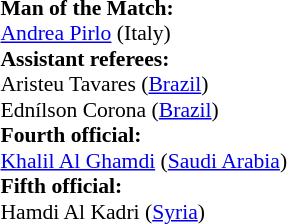<table width=50% style="font-size: 90%">
<tr>
<td><br><strong>Man of the Match:</strong>
<br><a href='#'>Andrea Pirlo</a> (Italy)<br><strong>Assistant referees:</strong>
<br>Aristeu Tavares (<a href='#'>Brazil</a>)
<br>Ednílson Corona (<a href='#'>Brazil</a>)
<br><strong>Fourth official:</strong>
<br><a href='#'>Khalil Al Ghamdi</a> (<a href='#'>Saudi Arabia</a>)
<br><strong>Fifth official:</strong>
<br>Hamdi Al Kadri (<a href='#'>Syria</a>)</td>
</tr>
</table>
